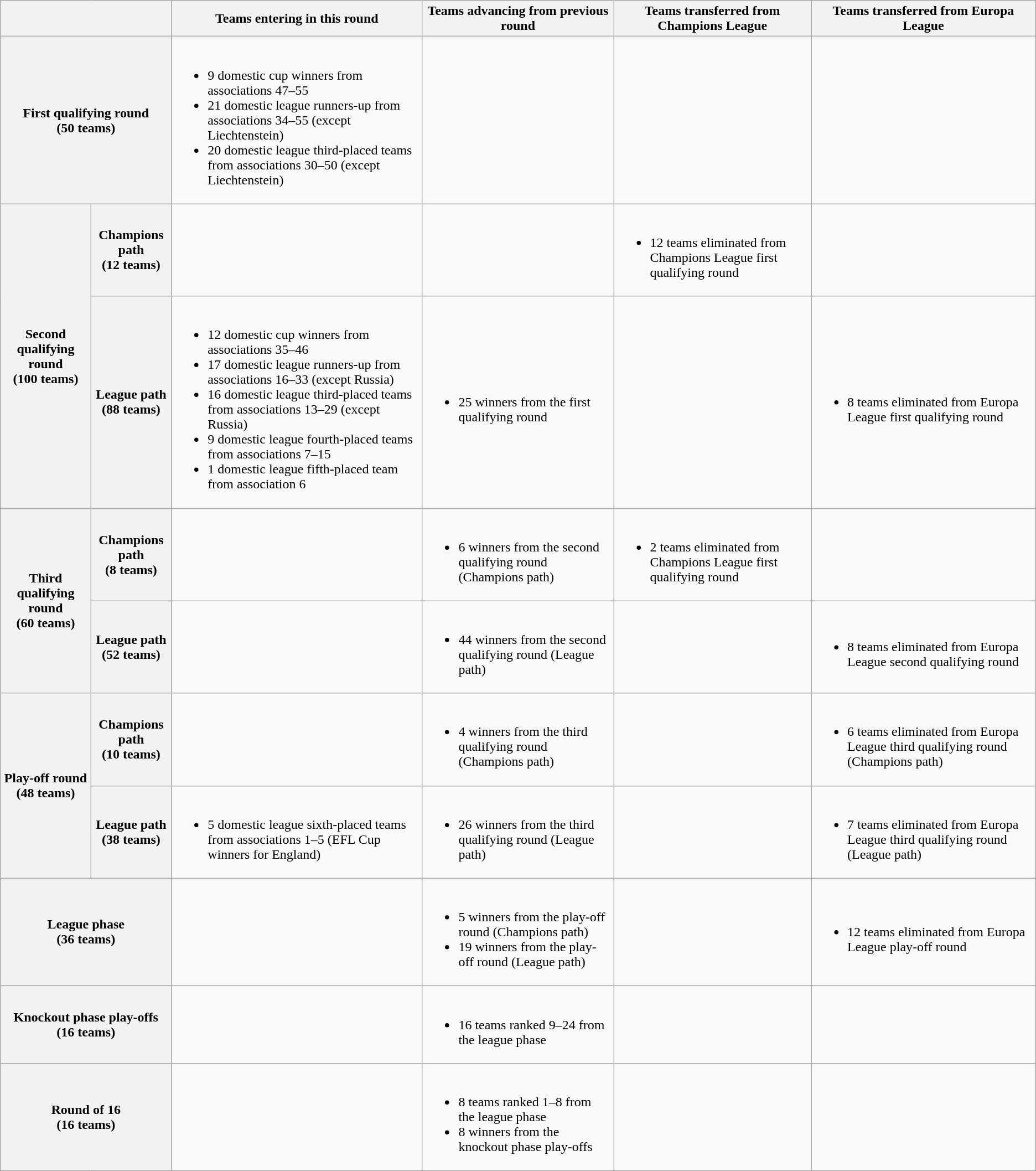<table class="wikitable">
<tr>
<th colspan=2></th>
<th>Teams entering in this round</th>
<th>Teams advancing from previous round</th>
<th>Teams transferred from Champions League</th>
<th>Teams transferred from Europa League</th>
</tr>
<tr>
<th colspan=2>First qualifying round<br> (50 teams)</th>
<td><br><ul><li>9 domestic cup winners from associations 47–55</li><li>21 domestic league runners-up from associations 34–55 (except Liechtenstein)</li><li>20 domestic league third-placed teams from associations 30–50 (except Liechtenstein)</li></ul></td>
<td></td>
<td></td>
<td></td>
</tr>
<tr>
<th rowspan=2>Second qualifying round <br> (100 teams)</th>
<th>Champions path<br>(12 teams)</th>
<td></td>
<td></td>
<td><br><ul><li>12 teams eliminated from Champions League first qualifying round</li></ul></td>
<td></td>
</tr>
<tr>
<th>League path<br>(88 teams)</th>
<td><br><ul><li>12 domestic cup winners from associations 35–46</li><li>17 domestic league runners-up from associations 16–33 (except Russia)</li><li>16 domestic league third-placed teams from associations 13–29 (except Russia)</li><li>9 domestic league fourth-placed teams from associations 7–15</li><li>1 domestic league fifth-placed team from association 6</li></ul></td>
<td><br><ul><li>25 winners from the first qualifying round</li></ul></td>
<td></td>
<td><br><ul><li>8 teams eliminated from Europa League first qualifying round</li></ul></td>
</tr>
<tr>
<th rowspan=2>Third qualifying round<br> (60 teams)</th>
<th>Champions path<br>(8 teams)</th>
<td></td>
<td><br><ul><li>6 winners from the second qualifying round (Champions path)</li></ul></td>
<td><br><ul><li>2 teams eliminated from Champions League first qualifying round</li></ul></td>
<td></td>
</tr>
<tr>
<th>League path<br>(52 teams)</th>
<td></td>
<td><br><ul><li>44 winners from the second qualifying round (League path)</li></ul></td>
<td></td>
<td><br><ul><li>8 teams eliminated from Europa League second qualifying round</li></ul></td>
</tr>
<tr>
<th rowspan=2>Play-off round<br> (48 teams)</th>
<th>Champions path<br>(10 teams)</th>
<td></td>
<td><br><ul><li>4 winners from the third qualifying round (Champions path)</li></ul></td>
<td></td>
<td><br><ul><li>6 teams eliminated from Europa League third qualifying round (Champions path)</li></ul></td>
</tr>
<tr>
<th>League path<br>(38 teams)</th>
<td><br><ul><li>5 domestic league sixth-placed teams from associations 1–5 (EFL Cup winners for England)</li></ul></td>
<td><br><ul><li>26 winners from the third qualifying round (League path)</li></ul></td>
<td></td>
<td><br><ul><li>7 teams eliminated from Europa League third qualifying round (League path)</li></ul></td>
</tr>
<tr>
<th colspan=2>League phase<br> (36 teams)</th>
<td></td>
<td><br><ul><li>5 winners from the play-off round (Champions path)</li><li>19 winners from the play-off round (League path)</li></ul></td>
<td></td>
<td><br><ul><li>12 teams eliminated from Europa League play-off round</li></ul></td>
</tr>
<tr>
<th colspan=2>Knockout phase play-offs<br>(16 teams)</th>
<td></td>
<td><br><ul><li>16 teams ranked 9–24 from the league phase</li></ul></td>
<td></td>
<td></td>
</tr>
<tr>
<th colspan=2>Round of 16<br>(16 teams)</th>
<td></td>
<td><br><ul><li>8 teams ranked 1–8 from the league phase</li><li>8 winners from the knockout phase play-offs</li></ul></td>
<td></td>
<td></td>
</tr>
</table>
